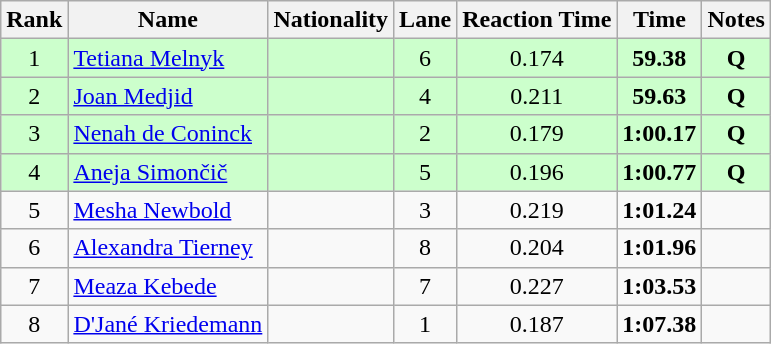<table class="wikitable sortable" style="text-align:center">
<tr>
<th>Rank</th>
<th>Name</th>
<th>Nationality</th>
<th>Lane</th>
<th>Reaction Time</th>
<th>Time</th>
<th>Notes</th>
</tr>
<tr bgcolor=ccffcc>
<td>1</td>
<td align=left><a href='#'>Tetiana Melnyk</a></td>
<td align=left></td>
<td>6</td>
<td>0.174</td>
<td><strong>59.38</strong></td>
<td><strong>Q</strong></td>
</tr>
<tr bgcolor=ccffcc>
<td>2</td>
<td align=left><a href='#'>Joan Medjid</a></td>
<td align=left></td>
<td>4</td>
<td>0.211</td>
<td><strong>59.63</strong></td>
<td><strong>Q</strong></td>
</tr>
<tr bgcolor=ccffcc>
<td>3</td>
<td align=left><a href='#'>Nenah de Coninck</a></td>
<td align=left></td>
<td>2</td>
<td>0.179</td>
<td><strong>1:00.17</strong></td>
<td><strong>Q</strong></td>
</tr>
<tr bgcolor=ccffcc>
<td>4</td>
<td align=left><a href='#'>Aneja Simončič</a></td>
<td align=left></td>
<td>5</td>
<td>0.196</td>
<td><strong>1:00.77</strong></td>
<td><strong>Q</strong></td>
</tr>
<tr>
<td>5</td>
<td align=left><a href='#'>Mesha Newbold</a></td>
<td align=left></td>
<td>3</td>
<td>0.219</td>
<td><strong>1:01.24</strong></td>
<td></td>
</tr>
<tr>
<td>6</td>
<td align=left><a href='#'>Alexandra Tierney</a></td>
<td align=left></td>
<td>8</td>
<td>0.204</td>
<td><strong>1:01.96</strong></td>
<td></td>
</tr>
<tr>
<td>7</td>
<td align=left><a href='#'>Meaza Kebede</a></td>
<td align=left></td>
<td>7</td>
<td>0.227</td>
<td><strong>1:03.53</strong></td>
<td></td>
</tr>
<tr>
<td>8</td>
<td align=left><a href='#'>D'Jané Kriedemann</a></td>
<td align=left></td>
<td>1</td>
<td>0.187</td>
<td><strong>1:07.38</strong></td>
<td></td>
</tr>
</table>
